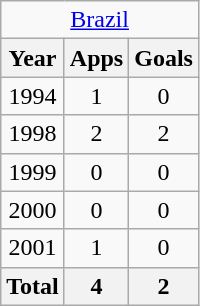<table class="wikitable" style="text-align:center">
<tr>
<td colspan=3><a href='#'>Brazil</a></td>
</tr>
<tr>
<th>Year</th>
<th>Apps</th>
<th>Goals</th>
</tr>
<tr>
<td>1994</td>
<td>1</td>
<td>0</td>
</tr>
<tr>
<td>1998</td>
<td>2</td>
<td>2</td>
</tr>
<tr>
<td>1999</td>
<td>0</td>
<td>0</td>
</tr>
<tr>
<td>2000</td>
<td>0</td>
<td>0</td>
</tr>
<tr>
<td>2001</td>
<td>1</td>
<td>0</td>
</tr>
<tr>
<th>Total</th>
<th>4</th>
<th>2</th>
</tr>
</table>
